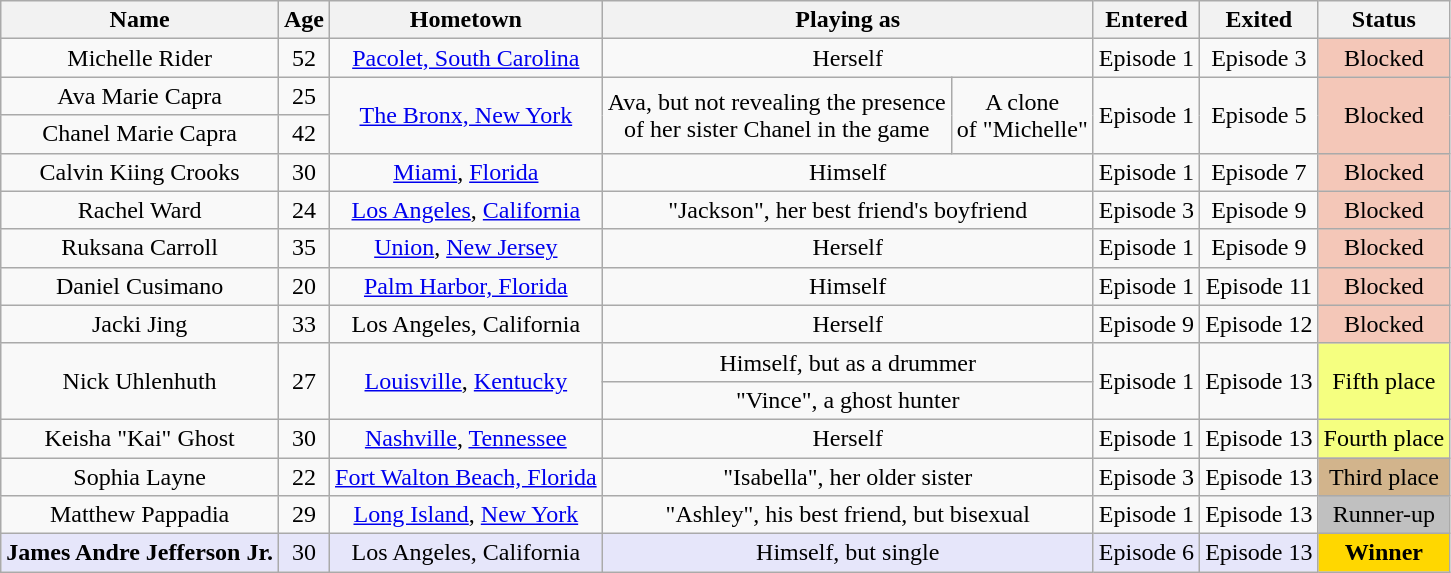<table class="wikitable nowrap" style="text-align:center;">
<tr>
<th>Name</th>
<th>Age</th>
<th>Hometown</th>
<th colspan="2">Playing as</th>
<th>Entered</th>
<th>Exited</th>
<th>Status</th>
</tr>
<tr>
<td>Michelle Rider</td>
<td>52</td>
<td><a href='#'>Pacolet, South Carolina</a></td>
<td colspan="2">Herself</td>
<td>Episode 1</td>
<td>Episode 3</td>
<td style="background:#f4c7b8;">Blocked</td>
</tr>
<tr>
<td>Ava Marie Capra</td>
<td>25</td>
<td rowspan=2><a href='#'>The Bronx, New York</a></td>
<td rowspan=2>Ava, but not revealing the presence<br>of her sister Chanel in the game</td>
<td rowspan=2>A clone<br>of "Michelle"</td>
<td rowspan=2>Episode 1</td>
<td rowspan=2>Episode 5</td>
<td rowspan=2 style="background:#f4c7b8;">Blocked</td>
</tr>
<tr>
<td>Chanel Marie Capra</td>
<td>42</td>
</tr>
<tr>
<td>Calvin Kiing Crooks</td>
<td>30</td>
<td><a href='#'>Miami</a>, <a href='#'>Florida</a></td>
<td colspan="2">Himself</td>
<td>Episode 1</td>
<td>Episode 7</td>
<td style="background:#f4c7b8;">Blocked</td>
</tr>
<tr>
<td>Rachel Ward</td>
<td>24</td>
<td><a href='#'>Los Angeles</a>, <a href='#'>California</a></td>
<td colspan="2">"Jackson", her best friend's boyfriend</td>
<td>Episode 3</td>
<td>Episode 9</td>
<td style="background:#f4c7b8;">Blocked</td>
</tr>
<tr>
<td>Ruksana Carroll</td>
<td>35</td>
<td><a href='#'>Union</a>, <a href='#'>New Jersey</a></td>
<td colspan="2">Herself</td>
<td>Episode 1</td>
<td>Episode 9</td>
<td style="background:#f4c7b8;">Blocked</td>
</tr>
<tr>
<td>Daniel Cusimano</td>
<td>20</td>
<td><a href='#'>Palm Harbor, Florida</a></td>
<td colspan="2">Himself</td>
<td>Episode 1</td>
<td>Episode 11</td>
<td style="background:#f4c7b8;">Blocked</td>
</tr>
<tr>
<td>Jacki Jing</td>
<td>33</td>
<td>Los Angeles, California</td>
<td colspan="2">Herself</td>
<td>Episode 9</td>
<td>Episode 12</td>
<td style="background:#f4c7b8;">Blocked</td>
</tr>
<tr>
<td rowspan=2>Nick Uhlenhuth</td>
<td rowspan=2>27</td>
<td rowspan=2><a href='#'>Louisville</a>, <a href='#'>Kentucky</a></td>
<td colspan="2">Himself, but as a drummer</td>
<td rowspan=2>Episode 1</td>
<td rowspan=2>Episode 13</td>
<td rowspan="2" style="background:#F5FF80;">Fifth place</td>
</tr>
<tr>
<td colspan=2>"Vince", a ghost hunter</td>
</tr>
<tr>
<td>Keisha "Kai" Ghost</td>
<td>30</td>
<td><a href='#'>Nashville</a>, <a href='#'>Tennessee</a></td>
<td colspan="2">Herself</td>
<td>Episode 1</td>
<td>Episode 13</td>
<td style="background:#F5FF80;">Fourth place</td>
</tr>
<tr>
<td>Sophia Layne</td>
<td>22</td>
<td><a href='#'>Fort Walton Beach, Florida</a></td>
<td colspan="2">"Isabella", her older sister</td>
<td>Episode 3</td>
<td>Episode 13</td>
<td style="background:tan;">Third place</td>
</tr>
<tr>
<td>Matthew Pappadia</td>
<td>29</td>
<td><a href='#'>Long Island</a>, <a href='#'>New York</a></td>
<td colspan="2">"Ashley", his best friend, but bisexual</td>
<td>Episode 1</td>
<td>Episode 13</td>
<td style="background:silver;">Runner-up</td>
</tr>
<tr style="background:lavender;" |>
<td><strong>James Andre Jefferson Jr.</strong></td>
<td>30</td>
<td>Los Angeles, California</td>
<td colspan=2>Himself, but single</td>
<td>Episode 6</td>
<td>Episode 13</td>
<td bgcolor=gold><strong>Winner</strong></td>
</tr>
</table>
